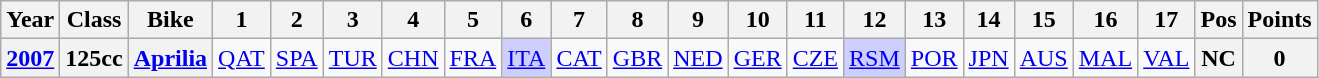<table class="wikitable" style="text-align:center">
<tr>
<th>Year</th>
<th>Class</th>
<th>Bike</th>
<th>1</th>
<th>2</th>
<th>3</th>
<th>4</th>
<th>5</th>
<th>6</th>
<th>7</th>
<th>8</th>
<th>9</th>
<th>10</th>
<th>11</th>
<th>12</th>
<th>13</th>
<th>14</th>
<th>15</th>
<th>16</th>
<th>17</th>
<th>Pos</th>
<th>Points</th>
</tr>
<tr>
<th><a href='#'>2007</a></th>
<th>125cc</th>
<th><a href='#'>Aprilia</a></th>
<td><a href='#'>QAT</a></td>
<td><a href='#'>SPA</a></td>
<td><a href='#'>TUR</a></td>
<td><a href='#'>CHN</a></td>
<td><a href='#'>FRA</a></td>
<td style="background:#cfcfff;"><a href='#'>ITA</a><br></td>
<td><a href='#'>CAT</a></td>
<td><a href='#'>GBR</a></td>
<td><a href='#'>NED</a></td>
<td><a href='#'>GER</a></td>
<td><a href='#'>CZE</a></td>
<td style="background:#cfcfff;"><a href='#'>RSM</a><br></td>
<td><a href='#'>POR</a></td>
<td><a href='#'>JPN</a></td>
<td><a href='#'>AUS</a></td>
<td><a href='#'>MAL</a></td>
<td><a href='#'>VAL</a></td>
<th>NC</th>
<th>0</th>
</tr>
</table>
